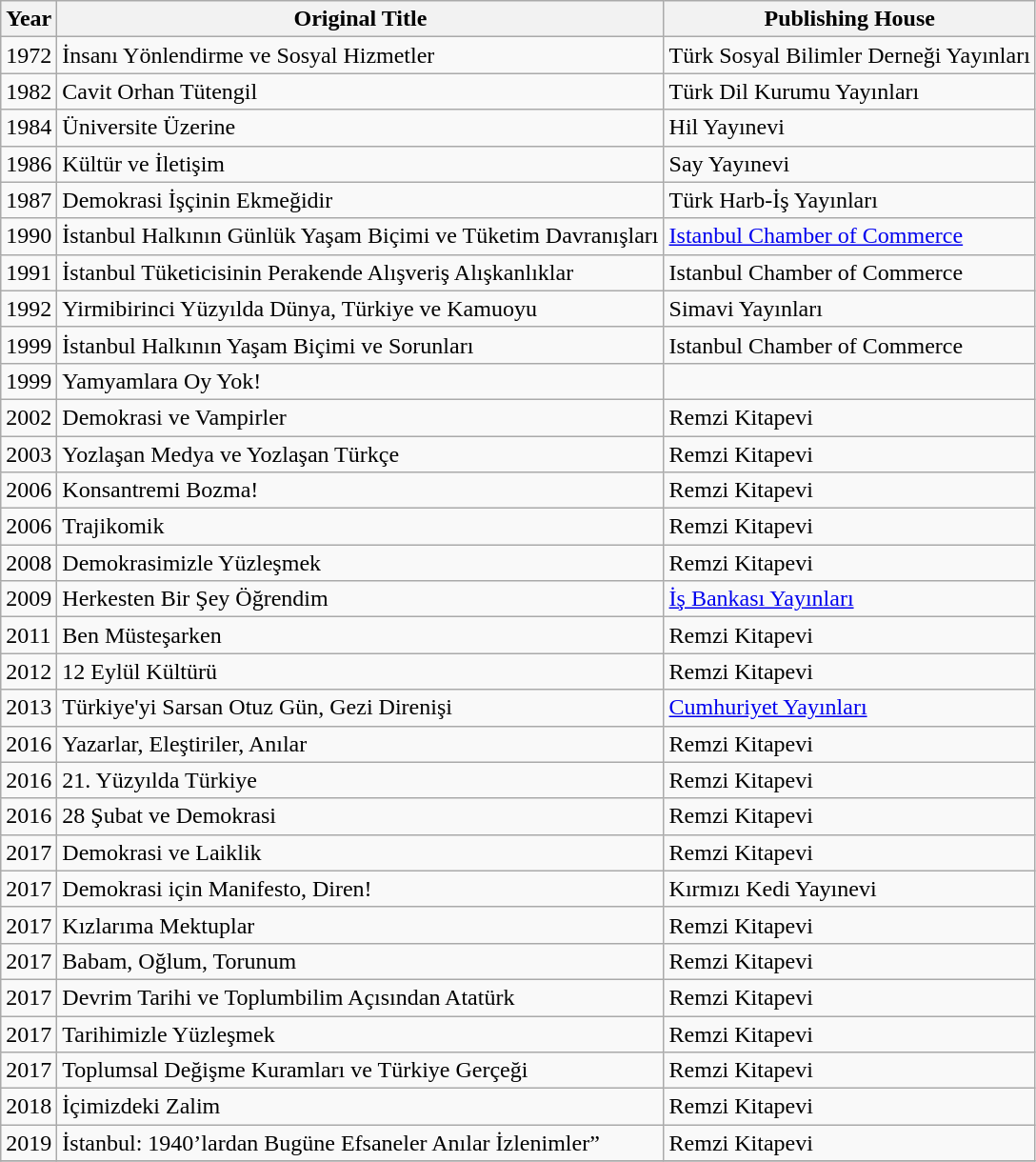<table class="wikitable">
<tr>
<th>Year</th>
<th>Original Title</th>
<th>Publishing House</th>
</tr>
<tr>
<td>1972</td>
<td>İnsanı Yönlendirme ve Sosyal Hizmetler</td>
<td>Türk Sosyal Bilimler Derneği Yayınları</td>
</tr>
<tr>
<td>1982</td>
<td>Cavit Orhan Tütengil</td>
<td>Türk Dil Kurumu Yayınları</td>
</tr>
<tr>
<td>1984</td>
<td>Üniversite Üzerine</td>
<td>Hil Yayınevi</td>
</tr>
<tr>
<td>1986</td>
<td>Kültür ve İletişim</td>
<td>Say Yayınevi</td>
</tr>
<tr>
<td>1987</td>
<td>Demokrasi İşçinin Ekmeğidir</td>
<td>Türk Harb-İş Yayınları</td>
</tr>
<tr>
<td>1990</td>
<td>İstanbul Halkının Günlük Yaşam Biçimi ve Tüketim Davranışları</td>
<td><a href='#'>Istanbul Chamber of Commerce</a></td>
</tr>
<tr>
<td>1991</td>
<td>İstanbul Tüketicisinin Perakende Alışveriş Alışkanlıklar</td>
<td>Istanbul Chamber of Commerce</td>
</tr>
<tr>
<td>1992</td>
<td>Yirmibirinci Yüzyılda Dünya, Türkiye ve Kamuoyu</td>
<td>Simavi Yayınları</td>
</tr>
<tr>
<td>1999</td>
<td>İstanbul Halkının Yaşam Biçimi ve Sorunları</td>
<td>Istanbul Chamber of Commerce</td>
</tr>
<tr>
<td>1999</td>
<td>Yamyamlara Oy Yok!</td>
<td></td>
</tr>
<tr>
<td>2002</td>
<td>Demokrasi ve Vampirler</td>
<td>Remzi Kitapevi</td>
</tr>
<tr>
<td>2003</td>
<td>Yozlaşan Medya ve Yozlaşan Türkçe</td>
<td>Remzi Kitapevi</td>
</tr>
<tr>
<td>2006</td>
<td>Konsantremi Bozma!</td>
<td>Remzi Kitapevi</td>
</tr>
<tr>
<td>2006</td>
<td>Trajikomik</td>
<td>Remzi Kitapevi</td>
</tr>
<tr>
<td>2008</td>
<td>Demokrasimizle Yüzleşmek</td>
<td>Remzi Kitapevi</td>
</tr>
<tr>
<td>2009</td>
<td>Herkesten Bir Şey Öğrendim</td>
<td><a href='#'>İş Bankası Yayınları</a></td>
</tr>
<tr>
<td>2011</td>
<td>Ben Müsteşarken</td>
<td>Remzi Kitapevi</td>
</tr>
<tr>
<td>2012</td>
<td>12 Eylül Kültürü</td>
<td>Remzi Kitapevi</td>
</tr>
<tr>
<td>2013</td>
<td>Türkiye'yi Sarsan Otuz Gün, Gezi Direnişi</td>
<td><a href='#'>Cumhuriyet Yayınları</a></td>
</tr>
<tr>
<td>2016</td>
<td>Yazarlar, Eleştiriler, Anılar</td>
<td>Remzi Kitapevi</td>
</tr>
<tr>
<td>2016</td>
<td>21. Yüzyılda Türkiye</td>
<td>Remzi Kitapevi</td>
</tr>
<tr>
<td>2016</td>
<td>28 Şubat ve Demokrasi</td>
<td>Remzi Kitapevi</td>
</tr>
<tr>
<td>2017</td>
<td>Demokrasi ve Laiklik</td>
<td>Remzi Kitapevi</td>
</tr>
<tr>
<td>2017</td>
<td>Demokrasi için Manifesto, Diren!</td>
<td>Kırmızı Kedi Yayınevi</td>
</tr>
<tr>
<td>2017</td>
<td>Kızlarıma Mektuplar</td>
<td>Remzi Kitapevi</td>
</tr>
<tr>
<td>2017</td>
<td>Babam, Oğlum, Torunum</td>
<td>Remzi Kitapevi</td>
</tr>
<tr>
<td>2017</td>
<td>Devrim Tarihi ve Toplumbilim Açısından Atatürk</td>
<td>Remzi Kitapevi</td>
</tr>
<tr>
<td>2017</td>
<td>Tarihimizle Yüzleşmek</td>
<td>Remzi Kitapevi</td>
</tr>
<tr>
<td>2017</td>
<td>Toplumsal Değişme Kuramları ve Türkiye Gerçeği</td>
<td>Remzi Kitapevi</td>
</tr>
<tr>
<td>2018</td>
<td>İçimizdeki Zalim</td>
<td>Remzi Kitapevi</td>
</tr>
<tr>
<td>2019</td>
<td>İstanbul: 1940’lardan Bugüne Efsaneler Anılar İzlenimler”</td>
<td>Remzi Kitapevi</td>
</tr>
<tr>
</tr>
</table>
